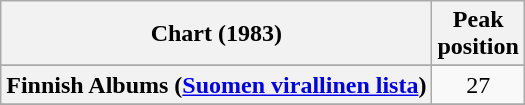<table class="wikitable sortable plainrowheaders">
<tr>
<th scope="col">Chart (1983)</th>
<th scope="col">Peak<br>position</th>
</tr>
<tr>
</tr>
<tr>
</tr>
<tr>
<th scope="row">Finnish Albums (<a href='#'>Suomen virallinen lista</a>)</th>
<td style="text-align:center;">27</td>
</tr>
<tr>
</tr>
<tr>
</tr>
<tr>
</tr>
<tr>
</tr>
<tr>
</tr>
<tr>
</tr>
</table>
